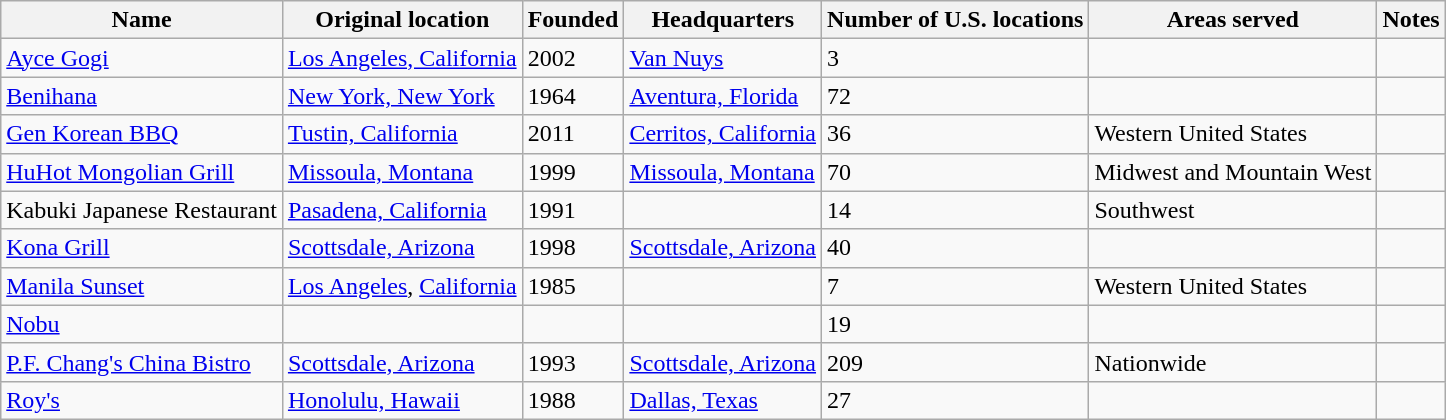<table class="wikitable sortable">
<tr>
<th>Name</th>
<th>Original location</th>
<th>Founded</th>
<th>Headquarters</th>
<th data-sort-type="number">Number of U.S. locations</th>
<th>Areas served</th>
<th>Notes</th>
</tr>
<tr>
<td><a href='#'>Ayce Gogi</a></td>
<td><a href='#'>Los Angeles, California</a></td>
<td>2002</td>
<td><a href='#'>Van Nuys</a></td>
<td>3</td>
<td></td>
<td></td>
</tr>
<tr>
<td><a href='#'>Benihana</a></td>
<td><a href='#'>New York, New York</a></td>
<td>1964</td>
<td><a href='#'>Aventura, Florida</a></td>
<td>72</td>
<td></td>
<td></td>
</tr>
<tr>
<td><a href='#'>Gen Korean BBQ</a></td>
<td><a href='#'>Tustin, California</a></td>
<td>2011</td>
<td><a href='#'>Cerritos, California</a></td>
<td>36</td>
<td>Western United States</td>
<td></td>
</tr>
<tr>
<td><a href='#'>HuHot Mongolian Grill</a></td>
<td><a href='#'>Missoula, Montana</a></td>
<td>1999</td>
<td><a href='#'>Missoula, Montana</a></td>
<td>70</td>
<td>Midwest and Mountain West</td>
<td></td>
</tr>
<tr>
<td>Kabuki Japanese Restaurant</td>
<td><a href='#'>Pasadena, California</a></td>
<td>1991</td>
<td></td>
<td>14</td>
<td>Southwest</td>
<td></td>
</tr>
<tr>
<td><a href='#'>Kona Grill</a></td>
<td><a href='#'>Scottsdale, Arizona</a></td>
<td>1998</td>
<td><a href='#'>Scottsdale, Arizona</a></td>
<td>40</td>
<td></td>
<td></td>
</tr>
<tr>
<td><a href='#'>Manila Sunset</a></td>
<td><a href='#'>Los Angeles</a>, <a href='#'>California</a></td>
<td>1985</td>
<td></td>
<td>7</td>
<td>Western United States</td>
<td></td>
</tr>
<tr>
<td><a href='#'>Nobu</a></td>
<td></td>
<td></td>
<td></td>
<td>19</td>
<td></td>
<td></td>
</tr>
<tr>
<td><a href='#'>P.F. Chang's China Bistro</a></td>
<td><a href='#'>Scottsdale, Arizona</a></td>
<td>1993</td>
<td><a href='#'>Scottsdale, Arizona</a></td>
<td>209</td>
<td>Nationwide</td>
<td></td>
</tr>
<tr>
<td><a href='#'>Roy's</a></td>
<td><a href='#'>Honolulu, Hawaii</a></td>
<td>1988</td>
<td><a href='#'>Dallas, Texas</a></td>
<td>27</td>
<td></td>
</tr>
</table>
